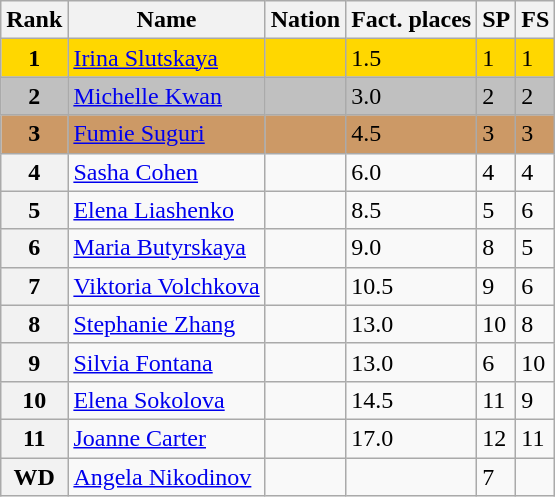<table class="wikitable">
<tr>
<th>Rank</th>
<th>Name</th>
<th>Nation</th>
<th>Fact. places</th>
<th>SP</th>
<th>FS</th>
</tr>
<tr bgcolor=gold>
<td align=center><strong>1</strong></td>
<td><a href='#'>Irina Slutskaya</a></td>
<td></td>
<td>1.5</td>
<td>1</td>
<td>1</td>
</tr>
<tr bgcolor=silver>
<td align=center><strong>2</strong></td>
<td><a href='#'>Michelle Kwan</a></td>
<td></td>
<td>3.0</td>
<td>2</td>
<td>2</td>
</tr>
<tr bgcolor=cc9966>
<td align=center><strong>3</strong></td>
<td><a href='#'>Fumie Suguri</a></td>
<td></td>
<td>4.5</td>
<td>3</td>
<td>3</td>
</tr>
<tr>
<th>4</th>
<td><a href='#'>Sasha Cohen</a></td>
<td></td>
<td>6.0</td>
<td>4</td>
<td>4</td>
</tr>
<tr>
<th>5</th>
<td><a href='#'>Elena Liashenko</a></td>
<td></td>
<td>8.5</td>
<td>5</td>
<td>6</td>
</tr>
<tr>
<th>6</th>
<td><a href='#'>Maria Butyrskaya</a></td>
<td></td>
<td>9.0</td>
<td>8</td>
<td>5</td>
</tr>
<tr>
<th>7</th>
<td><a href='#'>Viktoria Volchkova</a></td>
<td></td>
<td>10.5</td>
<td>9</td>
<td>6</td>
</tr>
<tr>
<th>8</th>
<td><a href='#'>Stephanie Zhang</a></td>
<td></td>
<td>13.0</td>
<td>10</td>
<td>8</td>
</tr>
<tr>
<th>9</th>
<td><a href='#'>Silvia Fontana</a></td>
<td></td>
<td>13.0</td>
<td>6</td>
<td>10</td>
</tr>
<tr>
<th>10</th>
<td><a href='#'>Elena Sokolova</a></td>
<td></td>
<td>14.5</td>
<td>11</td>
<td>9</td>
</tr>
<tr>
<th>11</th>
<td><a href='#'>Joanne Carter</a></td>
<td></td>
<td>17.0</td>
<td>12</td>
<td>11</td>
</tr>
<tr>
<th>WD</th>
<td><a href='#'>Angela Nikodinov</a></td>
<td></td>
<td></td>
<td>7</td>
<td></td>
</tr>
</table>
